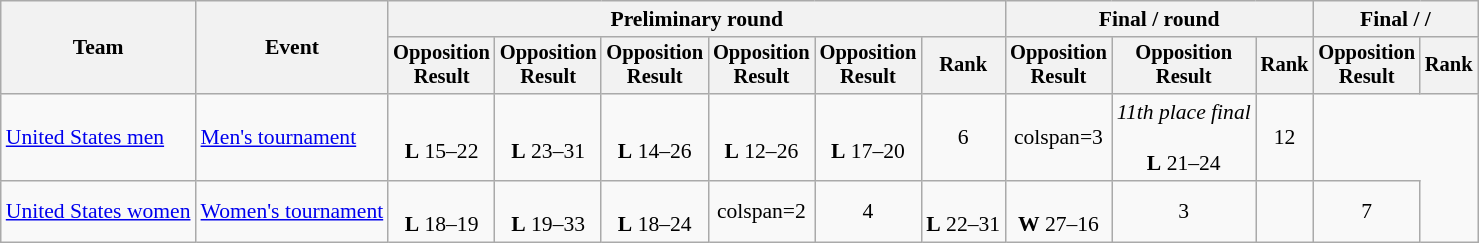<table class=wikitable style=font-size:90%;text-align:center>
<tr>
<th rowspan=2>Team</th>
<th rowspan=2>Event</th>
<th colspan=6>Preliminary round</th>
<th colspan=3>Final /  round</th>
<th colspan=2>Final /  / </th>
</tr>
<tr style=font-size:95%>
<th>Opposition<br>Result</th>
<th>Opposition<br>Result</th>
<th>Opposition<br>Result</th>
<th>Opposition<br>Result</th>
<th>Opposition<br>Result</th>
<th>Rank</th>
<th>Opposition<br>Result</th>
<th>Opposition<br>Result</th>
<th>Rank</th>
<th>Opposition<br>Result</th>
<th>Rank</th>
</tr>
<tr>
<td align=left><a href='#'>United States men</a></td>
<td align=left><a href='#'>Men's tournament</a></td>
<td><br><strong>L</strong> 15–22</td>
<td><br><strong>L</strong> 23–31</td>
<td><br><strong>L</strong> 14–26</td>
<td><br><strong>L</strong> 12–26</td>
<td><br><strong>L</strong> 17–20</td>
<td>6</td>
<td>colspan=3 </td>
<td><em>11th place final</em><br><br><strong>L</strong> 21–24</td>
<td>12</td>
</tr>
<tr>
<td align=left><a href='#'>United States women</a></td>
<td align=left><a href='#'>Women's tournament</a></td>
<td><br><strong>L</strong> 18–19</td>
<td><br><strong>L</strong> 19–33</td>
<td><br><strong>L</strong> 18–24</td>
<td>colspan=2 </td>
<td>4</td>
<td><br><strong>L</strong> 22–31</td>
<td><br><strong>W</strong> 27–16</td>
<td>3</td>
<td></td>
<td>7</td>
</tr>
</table>
